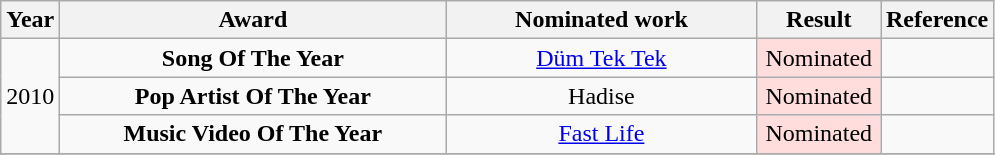<table class="wikitable">
<tr>
<th>Year</th>
<th>Award</th>
<th>Nominated work</th>
<th>Result</th>
<th>Reference</th>
</tr>
<tr>
<td rowspan="3">2010</td>
<td width="250" align="center"><strong>Song Of The Year</strong></td>
<td width="200" align="center"><a href='#'>Düm Tek Tek</a></td>
<td align="center" width="75" style="background: #ffdddd">Nominated</td>
<td align="center"></td>
</tr>
<tr>
<td width="250" align="center"><strong>Pop Artist Of The Year</strong></td>
<td width="200" align="center">Hadise</td>
<td align="center" width="75" style="background: #ffdddd">Nominated</td>
<td align="center"></td>
</tr>
<tr>
<td width="250" align="center"><strong>Music Video Of The Year</strong></td>
<td width="200" align="center"><a href='#'>Fast Life</a></td>
<td align="center" width="75" style="background: #ffdddd">Nominated</td>
<td align="center"></td>
</tr>
<tr>
</tr>
<tr>
</tr>
</table>
